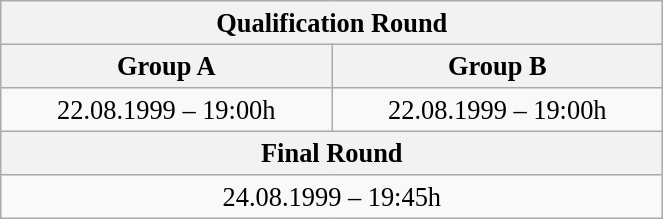<table class="wikitable" style=" text-align:center; font-size:110%;" width="35%">
<tr>
<th colspan="2">Qualification Round</th>
</tr>
<tr>
<th>Group A</th>
<th>Group B</th>
</tr>
<tr>
<td>22.08.1999 – 19:00h</td>
<td>22.08.1999 – 19:00h</td>
</tr>
<tr>
<th colspan="2">Final Round</th>
</tr>
<tr>
<td colspan="2">24.08.1999 – 19:45h</td>
</tr>
</table>
